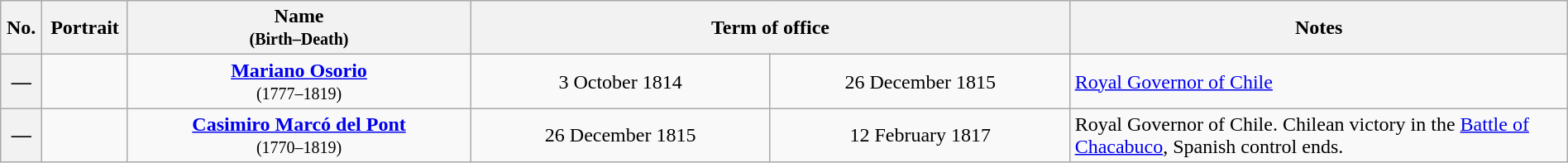<table class="wikitable" width="100%" style="text-align: center;">
<tr>
<th width="2%">No.</th>
<th width="5%">Portrait</th>
<th width="20%">Name<br><small>(Birth–Death)</small></th>
<th colspan="2" width="35%">Term of office</th>
<th width="29%">Notes</th>
</tr>
<tr>
<th>—</th>
<td></td>
<td><strong><a href='#'>Mariano Osorio</a></strong><br><small>(1777–1819)</small></td>
<td>3 October 1814</td>
<td>26 December 1815</td>
<td align=left><a href='#'>Royal Governor of Chile</a></td>
</tr>
<tr>
<th>—</th>
<td></td>
<td><strong><a href='#'>Casimiro Marcó del Pont</a></strong><br><small>(1770–1819)</small></td>
<td>26 December 1815</td>
<td>12 February 1817</td>
<td align=left>Royal Governor of Chile. Chilean victory in the <a href='#'>Battle of Chacabuco</a>, Spanish control ends.</td>
</tr>
</table>
